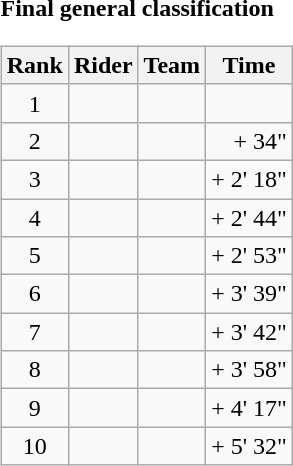<table>
<tr>
<td><strong>Final general classification</strong><br><table class="wikitable">
<tr>
<th scope="col">Rank</th>
<th scope="col">Rider</th>
<th scope="col">Team</th>
<th scope="col">Time</th>
</tr>
<tr>
<td style="text-align:center;">1</td>
<td></td>
<td></td>
<td style="text-align:right;"></td>
</tr>
<tr>
<td style="text-align:center;">2</td>
<td></td>
<td></td>
<td style="text-align:right;">+ 34"</td>
</tr>
<tr>
<td style="text-align:center;">3</td>
<td></td>
<td></td>
<td style="text-align:right;">+ 2' 18"</td>
</tr>
<tr>
<td style="text-align:center;">4</td>
<td></td>
<td></td>
<td style="text-align:right;">+ 2' 44"</td>
</tr>
<tr>
<td style="text-align:center;">5</td>
<td></td>
<td></td>
<td style="text-align:right;">+ 2' 53"</td>
</tr>
<tr>
<td style="text-align:center;">6</td>
<td></td>
<td></td>
<td style="text-align:right;">+ 3' 39"</td>
</tr>
<tr>
<td style="text-align:center;">7</td>
<td></td>
<td></td>
<td style="text-align:right;">+ 3' 42"</td>
</tr>
<tr>
<td style="text-align:center;">8</td>
<td></td>
<td></td>
<td style="text-align:right;">+ 3' 58"</td>
</tr>
<tr>
<td style="text-align:center;">9</td>
<td></td>
<td></td>
<td style="text-align:right;">+ 4' 17"</td>
</tr>
<tr>
<td style="text-align:center;">10</td>
<td></td>
<td></td>
<td style="text-align:right;">+ 5' 32"</td>
</tr>
</table>
</td>
</tr>
</table>
